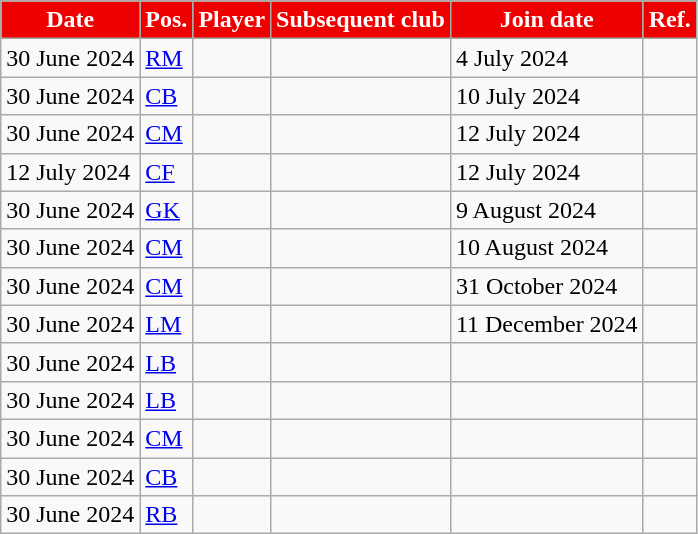<table class="wikitable plainrowheaders sortable">
<tr>
</tr>
<tr>
<th style="background:#E00; color:white;">Date</th>
<th style="background:#E00; color:white;">Pos.</th>
<th style="background:#E00; color:white;">Player</th>
<th style="background:#E00; color:white;">Subsequent club</th>
<th style="background:#E00; color:white;">Join date</th>
<th style="background:#E00; color:white;">Ref.</th>
</tr>
<tr>
<td>30 June 2024</td>
<td><a href='#'>RM</a></td>
<td></td>
<td></td>
<td>4 July 2024</td>
<td></td>
</tr>
<tr>
<td>30 June 2024</td>
<td><a href='#'>CB</a></td>
<td></td>
<td></td>
<td>10 July 2024</td>
<td></td>
</tr>
<tr>
<td>30 June 2024</td>
<td><a href='#'>CM</a></td>
<td></td>
<td></td>
<td>12 July 2024</td>
<td></td>
</tr>
<tr>
<td>12 July 2024</td>
<td><a href='#'>CF</a></td>
<td></td>
<td></td>
<td>12 July 2024</td>
<td></td>
</tr>
<tr>
<td>30 June 2024</td>
<td><a href='#'>GK</a></td>
<td></td>
<td></td>
<td>9 August 2024</td>
<td></td>
</tr>
<tr>
<td>30 June 2024</td>
<td><a href='#'>CM</a></td>
<td></td>
<td></td>
<td>10 August 2024</td>
<td></td>
</tr>
<tr>
<td>30 June 2024</td>
<td><a href='#'>CM</a></td>
<td></td>
<td></td>
<td>31 October 2024</td>
<td></td>
</tr>
<tr>
<td>30 June 2024</td>
<td><a href='#'>LM</a></td>
<td></td>
<td></td>
<td>11 December 2024</td>
<td></td>
</tr>
<tr>
<td>30 June 2024</td>
<td><a href='#'>LB</a></td>
<td></td>
<td></td>
<td></td>
<td></td>
</tr>
<tr>
<td>30 June 2024</td>
<td><a href='#'>LB</a></td>
<td></td>
<td></td>
<td></td>
<td></td>
</tr>
<tr>
<td>30 June 2024</td>
<td><a href='#'>CM</a></td>
<td></td>
<td></td>
<td></td>
<td></td>
</tr>
<tr>
<td>30 June 2024</td>
<td><a href='#'>CB</a></td>
<td></td>
<td></td>
<td></td>
<td></td>
</tr>
<tr>
<td>30 June 2024</td>
<td><a href='#'>RB</a></td>
<td></td>
<td></td>
<td></td>
<td></td>
</tr>
</table>
